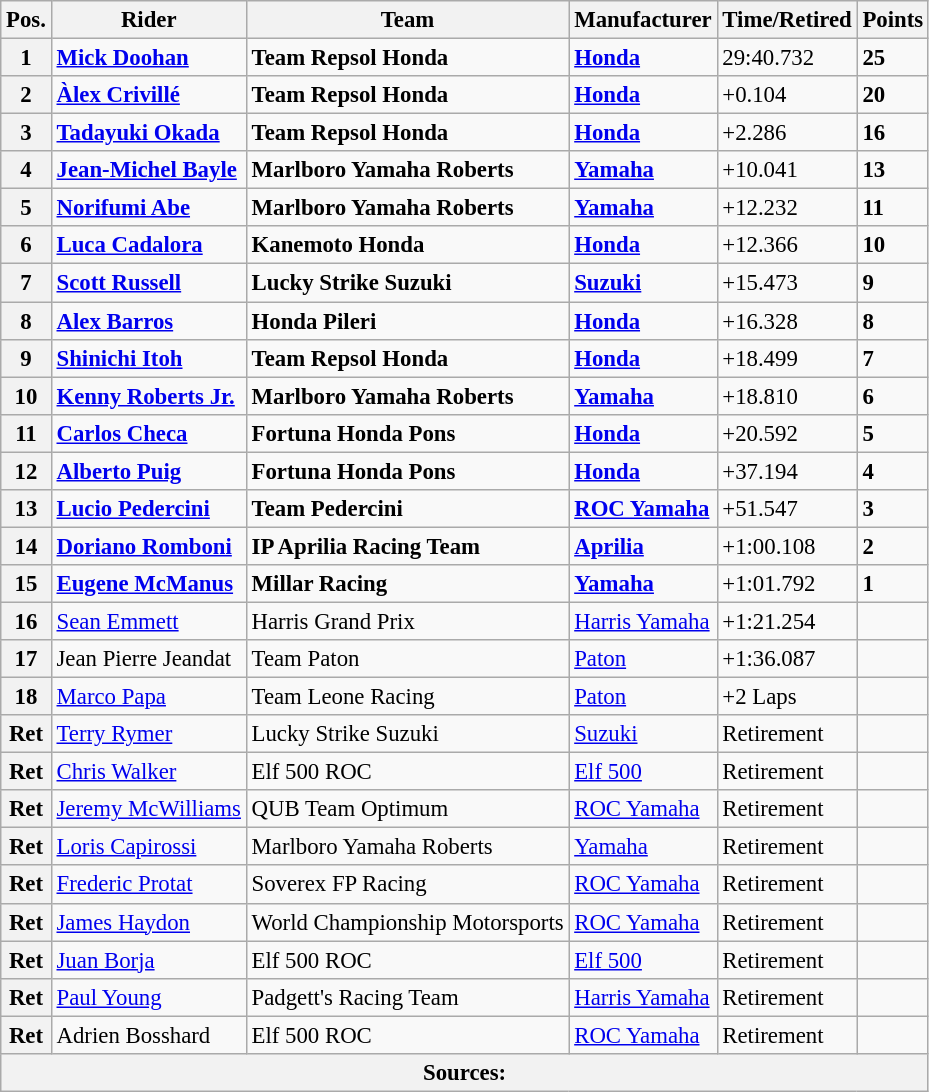<table class="wikitable" style="font-size: 95%;">
<tr>
<th>Pos.</th>
<th>Rider</th>
<th>Team</th>
<th>Manufacturer</th>
<th>Time/Retired</th>
<th>Points</th>
</tr>
<tr>
<th>1</th>
<td> <strong><a href='#'>Mick Doohan</a></strong></td>
<td><strong>Team Repsol Honda</strong></td>
<td><strong><a href='#'>Honda</a></strong></td>
<td>29:40.732</td>
<td><strong>25</strong></td>
</tr>
<tr>
<th>2</th>
<td> <strong><a href='#'>Àlex Crivillé</a></strong></td>
<td><strong>Team Repsol Honda</strong></td>
<td><strong><a href='#'>Honda</a></strong></td>
<td>+0.104</td>
<td><strong>20</strong></td>
</tr>
<tr>
<th>3</th>
<td> <strong><a href='#'>Tadayuki Okada</a></strong></td>
<td><strong>Team Repsol Honda</strong></td>
<td><strong><a href='#'>Honda</a></strong></td>
<td>+2.286</td>
<td><strong>16</strong></td>
</tr>
<tr>
<th>4</th>
<td> <strong><a href='#'>Jean-Michel Bayle</a></strong></td>
<td><strong>Marlboro Yamaha Roberts</strong></td>
<td><strong><a href='#'>Yamaha</a></strong></td>
<td>+10.041</td>
<td><strong>13</strong></td>
</tr>
<tr>
<th>5</th>
<td> <strong><a href='#'>Norifumi Abe</a></strong></td>
<td><strong>Marlboro Yamaha Roberts</strong></td>
<td><strong><a href='#'>Yamaha</a></strong></td>
<td>+12.232</td>
<td><strong>11</strong></td>
</tr>
<tr>
<th>6</th>
<td> <strong><a href='#'>Luca Cadalora</a></strong></td>
<td><strong>Kanemoto Honda</strong></td>
<td><strong><a href='#'>Honda</a></strong></td>
<td>+12.366</td>
<td><strong>10</strong></td>
</tr>
<tr>
<th>7</th>
<td> <strong><a href='#'>Scott Russell</a></strong></td>
<td><strong>Lucky Strike Suzuki</strong></td>
<td><strong><a href='#'>Suzuki</a></strong></td>
<td>+15.473</td>
<td><strong>9</strong></td>
</tr>
<tr>
<th>8</th>
<td> <strong><a href='#'>Alex Barros</a></strong></td>
<td><strong>Honda Pileri</strong></td>
<td><strong><a href='#'>Honda</a></strong></td>
<td>+16.328</td>
<td><strong>8</strong></td>
</tr>
<tr>
<th>9</th>
<td> <strong><a href='#'>Shinichi Itoh</a></strong></td>
<td><strong>Team Repsol Honda</strong></td>
<td><strong><a href='#'>Honda</a></strong></td>
<td>+18.499</td>
<td><strong>7</strong></td>
</tr>
<tr>
<th>10</th>
<td> <strong><a href='#'>Kenny Roberts Jr.</a></strong></td>
<td><strong>Marlboro Yamaha Roberts</strong></td>
<td><strong><a href='#'>Yamaha</a></strong></td>
<td>+18.810</td>
<td><strong>6</strong></td>
</tr>
<tr>
<th>11</th>
<td> <strong><a href='#'>Carlos Checa</a></strong></td>
<td><strong>Fortuna Honda Pons</strong></td>
<td><strong><a href='#'>Honda</a></strong></td>
<td>+20.592</td>
<td><strong>5</strong></td>
</tr>
<tr>
<th>12</th>
<td> <strong><a href='#'>Alberto Puig</a></strong></td>
<td><strong>Fortuna Honda Pons</strong></td>
<td><strong><a href='#'>Honda</a></strong></td>
<td>+37.194</td>
<td><strong>4</strong></td>
</tr>
<tr>
<th>13</th>
<td> <strong><a href='#'>Lucio Pedercini</a></strong></td>
<td><strong>Team Pedercini</strong></td>
<td><strong><a href='#'>ROC Yamaha</a></strong></td>
<td>+51.547</td>
<td><strong>3</strong></td>
</tr>
<tr>
<th>14</th>
<td> <strong><a href='#'>Doriano Romboni</a></strong></td>
<td><strong>IP Aprilia Racing Team</strong></td>
<td><strong><a href='#'>Aprilia</a></strong></td>
<td>+1:00.108</td>
<td><strong>2</strong></td>
</tr>
<tr>
<th>15</th>
<td> <strong><a href='#'>Eugene McManus</a></strong></td>
<td><strong>Millar Racing</strong></td>
<td><strong><a href='#'>Yamaha</a></strong></td>
<td>+1:01.792</td>
<td><strong>1</strong></td>
</tr>
<tr>
<th>16</th>
<td> <a href='#'>Sean Emmett</a></td>
<td>Harris Grand Prix</td>
<td><a href='#'>Harris Yamaha</a></td>
<td>+1:21.254</td>
<td></td>
</tr>
<tr>
<th>17</th>
<td> Jean Pierre Jeandat</td>
<td>Team Paton</td>
<td><a href='#'>Paton</a></td>
<td>+1:36.087</td>
<td></td>
</tr>
<tr>
<th>18</th>
<td> <a href='#'>Marco Papa</a></td>
<td>Team Leone Racing</td>
<td><a href='#'>Paton</a></td>
<td>+2 Laps</td>
<td></td>
</tr>
<tr>
<th>Ret</th>
<td> <a href='#'>Terry Rymer</a></td>
<td>Lucky Strike Suzuki</td>
<td><a href='#'>Suzuki</a></td>
<td>Retirement</td>
<td></td>
</tr>
<tr>
<th>Ret</th>
<td> <a href='#'>Chris Walker</a></td>
<td>Elf 500 ROC</td>
<td><a href='#'>Elf 500</a></td>
<td>Retirement</td>
<td></td>
</tr>
<tr>
<th>Ret</th>
<td> <a href='#'>Jeremy McWilliams</a></td>
<td>QUB Team Optimum</td>
<td><a href='#'>ROC Yamaha</a></td>
<td>Retirement</td>
<td></td>
</tr>
<tr>
<th>Ret</th>
<td> <a href='#'>Loris Capirossi</a></td>
<td>Marlboro Yamaha Roberts</td>
<td><a href='#'>Yamaha</a></td>
<td>Retirement</td>
<td></td>
</tr>
<tr>
<th>Ret</th>
<td> <a href='#'>Frederic Protat</a></td>
<td>Soverex FP Racing</td>
<td><a href='#'>ROC Yamaha</a></td>
<td>Retirement</td>
<td></td>
</tr>
<tr>
<th>Ret</th>
<td> <a href='#'>James Haydon</a></td>
<td>World Championship Motorsports</td>
<td><a href='#'>ROC Yamaha</a></td>
<td>Retirement</td>
<td></td>
</tr>
<tr>
<th>Ret</th>
<td> <a href='#'>Juan Borja</a></td>
<td>Elf 500 ROC</td>
<td><a href='#'>Elf 500</a></td>
<td>Retirement</td>
<td></td>
</tr>
<tr>
<th>Ret</th>
<td> <a href='#'>Paul Young</a></td>
<td>Padgett's Racing Team</td>
<td><a href='#'>Harris Yamaha</a></td>
<td>Retirement</td>
<td></td>
</tr>
<tr>
<th>Ret</th>
<td> Adrien Bosshard</td>
<td>Elf 500 ROC</td>
<td><a href='#'>ROC Yamaha</a></td>
<td>Retirement</td>
<td></td>
</tr>
<tr>
<th colspan=8>Sources: </th>
</tr>
</table>
